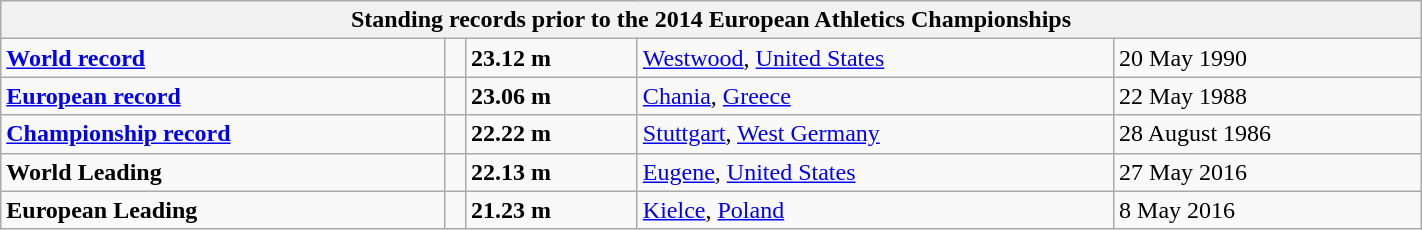<table class="wikitable" width=75%>
<tr>
<th colspan="5">Standing records prior to the 2014 European Athletics Championships</th>
</tr>
<tr>
<td><strong><a href='#'>World record</a></strong></td>
<td></td>
<td><strong>23.12 m</strong></td>
<td><a href='#'>Westwood</a>, <a href='#'>United States</a></td>
<td>20 May 1990</td>
</tr>
<tr>
<td><strong><a href='#'>European record</a></strong></td>
<td></td>
<td><strong>23.06 m</strong></td>
<td><a href='#'>Chania</a>, <a href='#'>Greece</a></td>
<td>22 May 1988</td>
</tr>
<tr>
<td><strong><a href='#'>Championship record</a></strong></td>
<td></td>
<td><strong>22.22 m</strong></td>
<td><a href='#'>Stuttgart</a>, <a href='#'>West Germany</a></td>
<td>28 August 1986</td>
</tr>
<tr>
<td><strong>World Leading</strong></td>
<td></td>
<td><strong>22.13 m</strong></td>
<td><a href='#'>Eugene</a>, <a href='#'>United States</a></td>
<td>27 May 2016</td>
</tr>
<tr>
<td><strong>European Leading</strong></td>
<td></td>
<td><strong>21.23 m</strong></td>
<td><a href='#'>Kielce</a>, <a href='#'>Poland</a></td>
<td>8 May 2016</td>
</tr>
</table>
